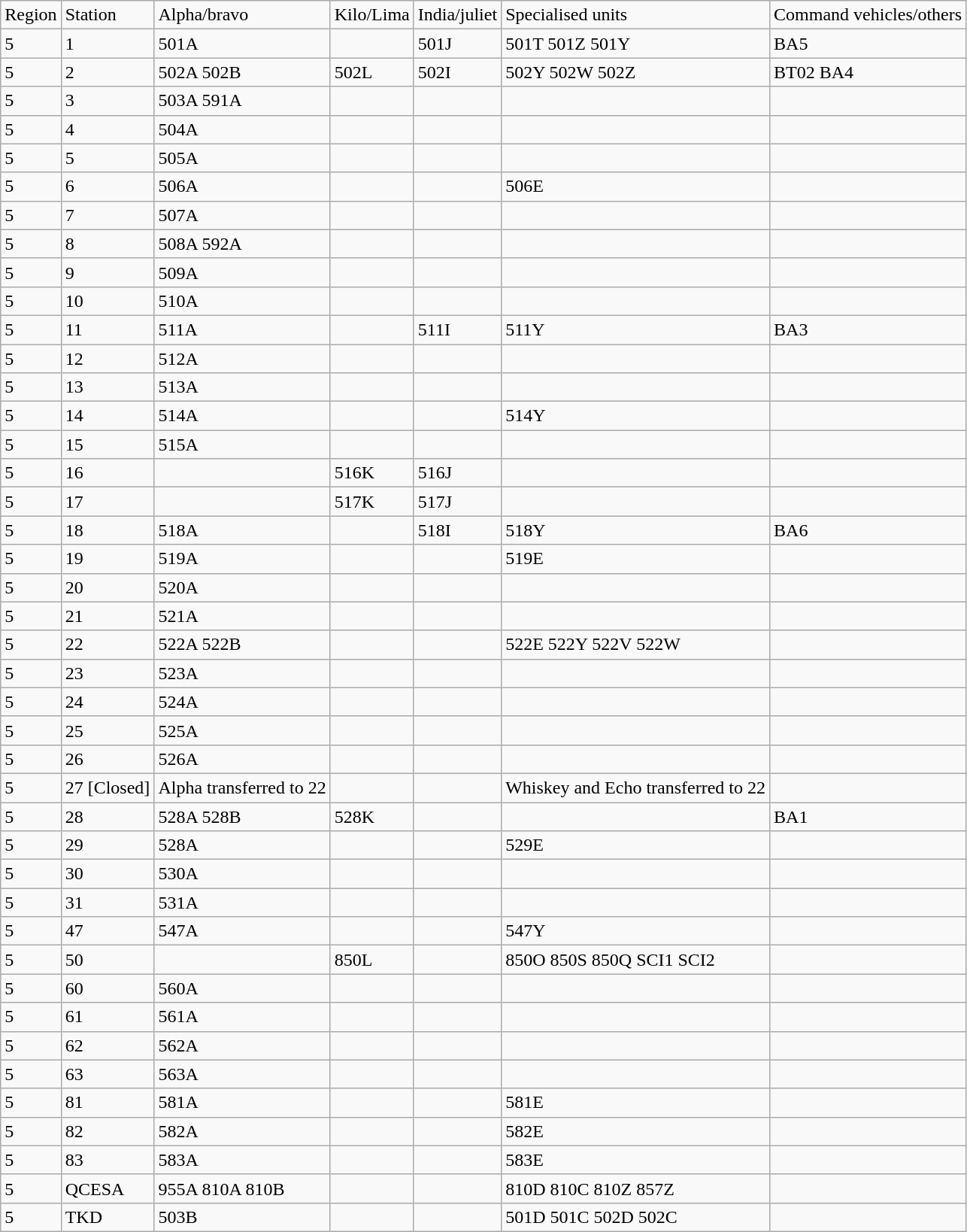<table class="wikitable">
<tr>
<td>Region</td>
<td>Station</td>
<td>Alpha/bravo</td>
<td>Kilo/Lima</td>
<td>India/juliet</td>
<td>Specialised units</td>
<td>Command vehicles/others</td>
</tr>
<tr>
<td>5</td>
<td>1</td>
<td>501A</td>
<td></td>
<td>501J</td>
<td>501T 501Z 501Y</td>
<td>BA5</td>
</tr>
<tr>
<td>5</td>
<td>2</td>
<td>502A 502B</td>
<td>502L</td>
<td>502I</td>
<td>502Y 502W 502Z</td>
<td>BT02 BA4</td>
</tr>
<tr>
<td>5</td>
<td>3</td>
<td>503A 591A</td>
<td></td>
<td></td>
<td></td>
<td></td>
</tr>
<tr>
<td>5</td>
<td>4</td>
<td>504A</td>
<td></td>
<td></td>
<td></td>
<td></td>
</tr>
<tr>
<td>5</td>
<td>5</td>
<td>505A</td>
<td></td>
<td></td>
<td></td>
<td></td>
</tr>
<tr>
<td>5</td>
<td>6</td>
<td>506A</td>
<td></td>
<td></td>
<td>506E</td>
<td></td>
</tr>
<tr>
<td>5</td>
<td>7</td>
<td>507A</td>
<td></td>
<td></td>
<td></td>
<td></td>
</tr>
<tr>
<td>5</td>
<td>8</td>
<td>508A 592A</td>
<td></td>
<td></td>
<td></td>
<td></td>
</tr>
<tr>
<td>5</td>
<td>9</td>
<td>509A</td>
<td></td>
<td></td>
<td></td>
<td></td>
</tr>
<tr>
<td>5</td>
<td>10</td>
<td>510A</td>
<td></td>
<td></td>
<td></td>
<td></td>
</tr>
<tr>
<td>5</td>
<td>11</td>
<td>511A</td>
<td></td>
<td>511I</td>
<td>511Y</td>
<td>BA3</td>
</tr>
<tr>
<td>5</td>
<td>12</td>
<td>512A</td>
<td></td>
<td></td>
<td></td>
<td></td>
</tr>
<tr>
<td>5</td>
<td>13</td>
<td>513A</td>
<td></td>
<td></td>
<td></td>
<td></td>
</tr>
<tr>
<td>5</td>
<td>14</td>
<td>514A</td>
<td></td>
<td></td>
<td>514Y</td>
<td></td>
</tr>
<tr>
<td>5</td>
<td>15</td>
<td>515A</td>
<td></td>
<td></td>
<td></td>
<td></td>
</tr>
<tr>
<td>5</td>
<td>16</td>
<td></td>
<td>516K</td>
<td>516J</td>
<td></td>
<td></td>
</tr>
<tr>
<td>5</td>
<td>17</td>
<td></td>
<td>517K</td>
<td>517J</td>
<td></td>
<td></td>
</tr>
<tr>
<td>5</td>
<td>18</td>
<td>518A</td>
<td></td>
<td>518I</td>
<td>518Y</td>
<td>BA6</td>
</tr>
<tr>
<td>5</td>
<td>19</td>
<td>519A</td>
<td></td>
<td></td>
<td>519E</td>
<td></td>
</tr>
<tr>
<td>5</td>
<td>20</td>
<td>520A</td>
<td></td>
<td></td>
<td></td>
<td></td>
</tr>
<tr>
<td>5</td>
<td>21</td>
<td>521A</td>
<td></td>
<td></td>
<td></td>
<td></td>
</tr>
<tr>
<td>5</td>
<td>22</td>
<td>522A 522B</td>
<td></td>
<td></td>
<td>522E 522Y 522V 522W</td>
<td></td>
</tr>
<tr>
<td>5</td>
<td>23</td>
<td>523A</td>
<td></td>
<td></td>
<td></td>
<td></td>
</tr>
<tr>
<td>5</td>
<td>24</td>
<td>524A</td>
<td></td>
<td></td>
<td></td>
<td></td>
</tr>
<tr>
<td>5</td>
<td>25</td>
<td>525A</td>
<td></td>
<td></td>
<td></td>
<td></td>
</tr>
<tr>
<td>5</td>
<td>26</td>
<td>526A</td>
<td></td>
<td></td>
<td></td>
<td></td>
</tr>
<tr>
<td>5</td>
<td>27 [Closed]</td>
<td>Alpha transferred to 22</td>
<td></td>
<td></td>
<td>Whiskey and Echo transferred to 22</td>
<td></td>
</tr>
<tr>
<td>5</td>
<td>28</td>
<td>528A 528B</td>
<td>528K</td>
<td></td>
<td></td>
<td>BA1</td>
</tr>
<tr>
<td>5</td>
<td>29</td>
<td>528A</td>
<td></td>
<td></td>
<td>529E</td>
<td></td>
</tr>
<tr>
<td>5</td>
<td>30</td>
<td>530A</td>
<td></td>
<td></td>
<td></td>
<td></td>
</tr>
<tr>
<td>5</td>
<td>31</td>
<td>531A</td>
<td></td>
<td></td>
<td></td>
<td></td>
</tr>
<tr>
<td>5</td>
<td>47</td>
<td>547A</td>
<td></td>
<td></td>
<td>547Y</td>
<td></td>
</tr>
<tr>
<td>5</td>
<td>50</td>
<td></td>
<td>850L</td>
<td></td>
<td>850O 850S 850Q SCI1 SCI2</td>
<td></td>
</tr>
<tr>
<td>5</td>
<td>60</td>
<td>560A</td>
<td></td>
<td></td>
<td></td>
<td></td>
</tr>
<tr>
<td>5</td>
<td>61</td>
<td>561A</td>
<td></td>
<td></td>
<td></td>
<td></td>
</tr>
<tr>
<td>5</td>
<td>62</td>
<td>562A</td>
<td></td>
<td></td>
<td></td>
<td></td>
</tr>
<tr>
<td>5</td>
<td>63</td>
<td>563A</td>
<td></td>
<td></td>
<td></td>
<td></td>
</tr>
<tr>
<td>5</td>
<td>81</td>
<td>581A</td>
<td></td>
<td></td>
<td>581E</td>
<td></td>
</tr>
<tr>
<td>5</td>
<td>82</td>
<td>582A</td>
<td></td>
<td></td>
<td>582E</td>
<td></td>
</tr>
<tr>
<td>5</td>
<td>83</td>
<td>583A</td>
<td></td>
<td></td>
<td>583E</td>
<td></td>
</tr>
<tr>
<td>5</td>
<td>QCESA</td>
<td>955A 810A 810B</td>
<td></td>
<td></td>
<td>810D 810C 810Z 857Z</td>
<td></td>
</tr>
<tr>
<td>5</td>
<td>TKD</td>
<td>503B</td>
<td></td>
<td></td>
<td>501D 501C 502D 502C</td>
<td></td>
</tr>
</table>
